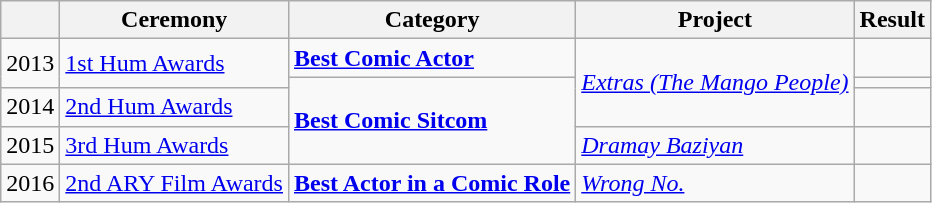<table class="wikitable style">
<tr>
<th></th>
<th>Ceremony</th>
<th>Category</th>
<th>Project</th>
<th>Result</th>
</tr>
<tr>
<td rowspan="2">2013</td>
<td rowspan="2"><a href='#'>1st Hum Awards</a></td>
<td><strong><a href='#'>Best Comic Actor</a></strong></td>
<td rowspan="3"><em><a href='#'>Extras (The Mango People)</a></em></td>
<td></td>
</tr>
<tr>
<td rowspan="3"><a href='#'><strong>Best Comic Sitcom</strong></a></td>
<td></td>
</tr>
<tr>
<td>2014</td>
<td><a href='#'>2nd Hum Awards</a></td>
<td></td>
</tr>
<tr>
<td>2015</td>
<td><a href='#'>3rd Hum Awards</a></td>
<td><em><a href='#'>Dramay Baziyan</a></em></td>
<td></td>
</tr>
<tr>
<td>2016</td>
<td><a href='#'>2nd ARY Film Awards</a></td>
<td><strong><a href='#'>Best Actor in a Comic Role</a></strong></td>
<td><em><a href='#'>Wrong No.</a></em></td>
<td></td>
</tr>
</table>
